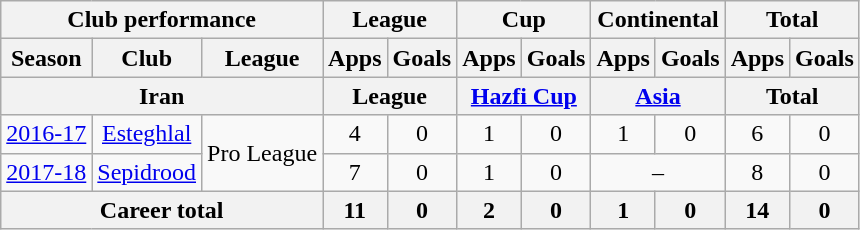<table class="wikitable" style="text-align:center">
<tr>
<th colspan=3>Club performance</th>
<th colspan=2>League</th>
<th colspan=2>Cup</th>
<th colspan=2>Continental</th>
<th colspan=2>Total</th>
</tr>
<tr>
<th>Season</th>
<th>Club</th>
<th>League</th>
<th>Apps</th>
<th>Goals</th>
<th>Apps</th>
<th>Goals</th>
<th>Apps</th>
<th>Goals</th>
<th>Apps</th>
<th>Goals</th>
</tr>
<tr>
<th colspan=3>Iran</th>
<th colspan=2>League</th>
<th colspan=2><a href='#'>Hazfi Cup</a></th>
<th colspan=2><a href='#'>Asia</a></th>
<th colspan=2>Total</th>
</tr>
<tr>
<td><a href='#'>2016-17</a></td>
<td><a href='#'>Esteghlal</a></td>
<td rowspan="2">Pro League</td>
<td>4</td>
<td>0</td>
<td>1</td>
<td>0</td>
<td>1</td>
<td>0</td>
<td>6</td>
<td>0</td>
</tr>
<tr>
<td><a href='#'>2017-18</a></td>
<td rowspan="1"><a href='#'>Sepidrood</a></td>
<td>7</td>
<td>0</td>
<td>1</td>
<td>0</td>
<td colspan="2">–</td>
<td>8</td>
<td>0</td>
</tr>
<tr>
<th colspan=3>Career total</th>
<th>11</th>
<th>0</th>
<th>2</th>
<th>0</th>
<th>1</th>
<th>0</th>
<th>14</th>
<th>0</th>
</tr>
</table>
